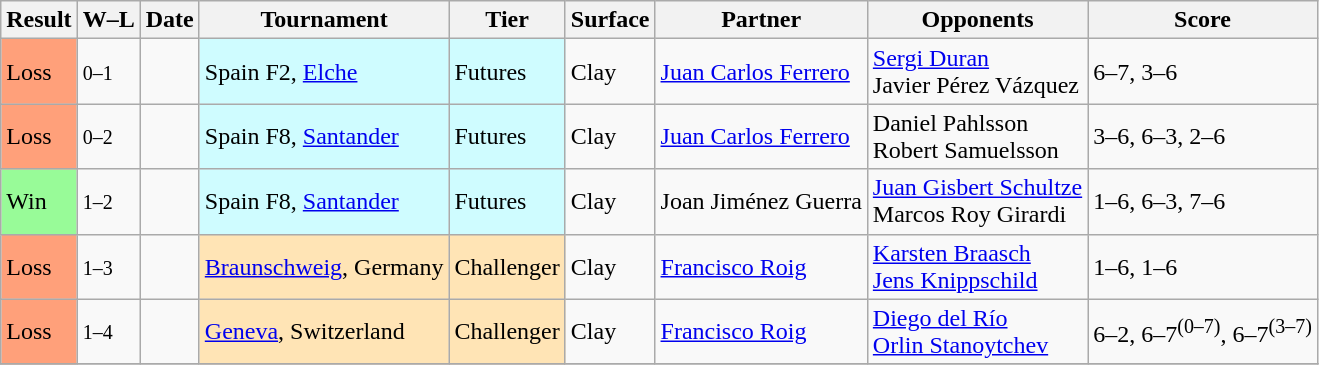<table class="sortable wikitable">
<tr>
<th>Result</th>
<th class="unsortable">W–L</th>
<th>Date</th>
<th>Tournament</th>
<th>Tier</th>
<th>Surface</th>
<th>Partner</th>
<th>Opponents</th>
<th class="unsortable">Score</th>
</tr>
<tr>
<td bgcolor=FFA07A>Loss</td>
<td><small>0–1</small></td>
<td></td>
<td style="background:#cffcff;">Spain F2, <a href='#'>Elche</a></td>
<td style="background:#cffcff;">Futures</td>
<td>Clay</td>
<td> <a href='#'>Juan Carlos Ferrero</a></td>
<td> <a href='#'>Sergi Duran</a> <br>  Javier Pérez Vázquez</td>
<td>6–7,  3–6</td>
</tr>
<tr>
<td bgcolor=FFA07A>Loss</td>
<td><small>0–2</small></td>
<td></td>
<td style="background:#cffcff;">Spain F8, <a href='#'>Santander</a></td>
<td style="background:#cffcff;">Futures</td>
<td>Clay</td>
<td> <a href='#'>Juan Carlos Ferrero</a></td>
<td> Daniel Pahlsson <br>  Robert Samuelsson</td>
<td>3–6,  6–3,  2–6</td>
</tr>
<tr>
<td bgcolor=98FB98>Win</td>
<td><small>1–2</small></td>
<td></td>
<td style="background:#cffcff;">Spain F8, <a href='#'>Santander</a></td>
<td style="background:#cffcff;">Futures</td>
<td>Clay</td>
<td> Joan Jiménez Guerra</td>
<td> <a href='#'>Juan Gisbert Schultze</a> <br>  Marcos Roy Girardi</td>
<td>1–6,  6–3,  7–6</td>
</tr>
<tr>
<td bgcolor=FFA07A>Loss</td>
<td><small>1–3</small></td>
<td></td>
<td style="background:moccasin;"><a href='#'>Braunschweig</a>, Germany</td>
<td style="background:moccasin;">Challenger</td>
<td>Clay</td>
<td> <a href='#'>Francisco Roig</a></td>
<td> <a href='#'>Karsten Braasch</a> <br>  <a href='#'>Jens Knippschild</a></td>
<td>1–6,  1–6</td>
</tr>
<tr>
<td bgcolor=FFA07A>Loss</td>
<td><small>1–4</small></td>
<td></td>
<td style="background:moccasin;"><a href='#'>Geneva</a>, Switzerland</td>
<td style="background:moccasin;">Challenger</td>
<td>Clay</td>
<td> <a href='#'>Francisco Roig</a></td>
<td> <a href='#'>Diego del Río</a> <br>  <a href='#'>Orlin Stanoytchev</a></td>
<td>6–2,  6–7<sup>(0–7)</sup>,  6–7<sup>(3–7)</sup></td>
</tr>
<tr>
</tr>
</table>
